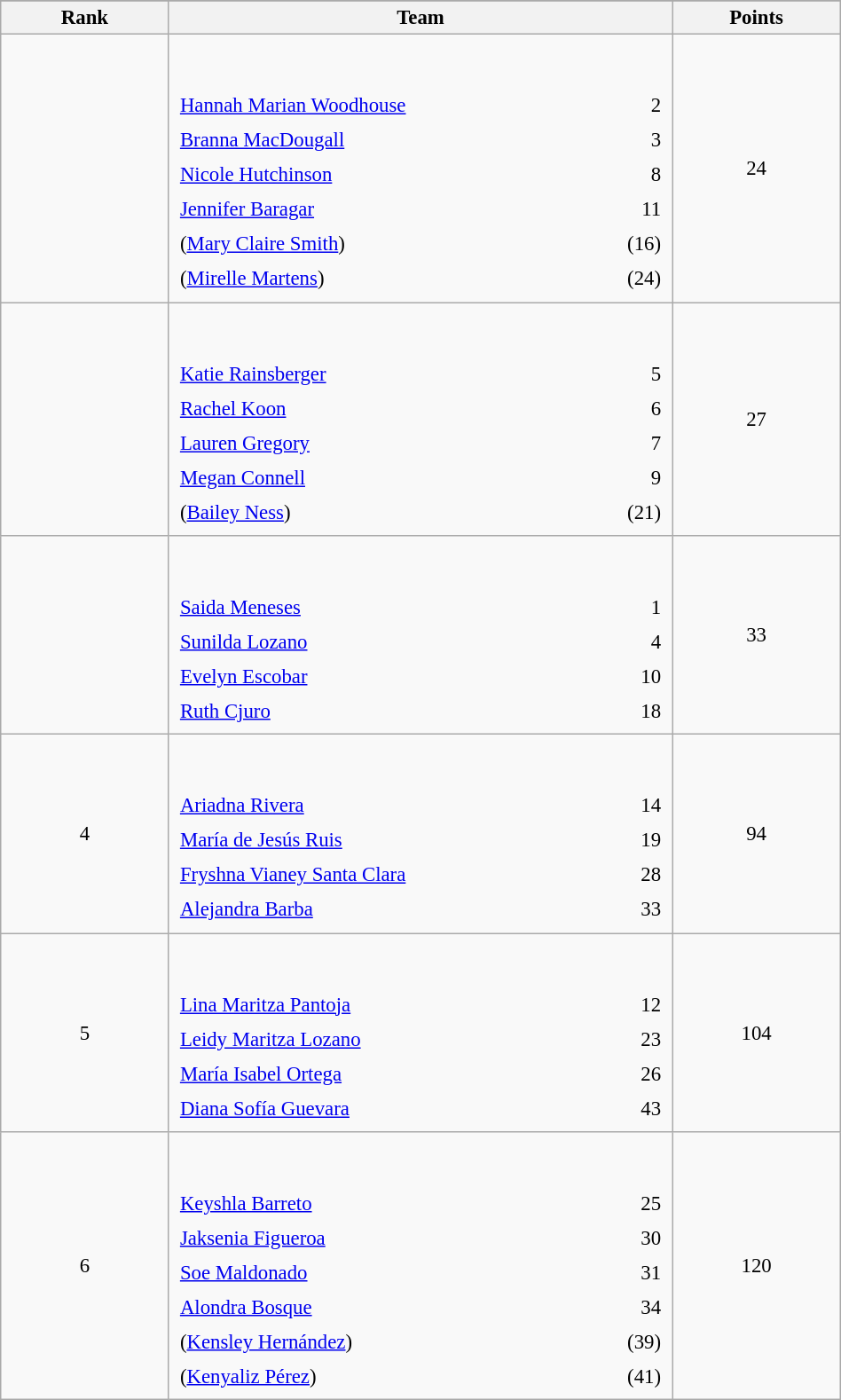<table class="wikitable sortable" style=" text-align:center; font-size:95%;" width="50%">
<tr>
</tr>
<tr>
<th width=10%>Rank</th>
<th width=30%>Team</th>
<th width=10%>Points</th>
</tr>
<tr>
<td align=center></td>
<td align=left> <br><br><table width=100%>
<tr>
<td align=left style="border:0"><a href='#'>Hannah Marian Woodhouse</a></td>
<td align=right style="border:0">2</td>
</tr>
<tr>
<td align=left style="border:0"><a href='#'>Branna MacDougall</a></td>
<td align=right style="border:0">3</td>
</tr>
<tr>
<td align=left style="border:0"><a href='#'>Nicole Hutchinson</a></td>
<td align=right style="border:0">8</td>
</tr>
<tr>
<td align=left style="border:0"><a href='#'>Jennifer Baragar</a></td>
<td align=right style="border:0">11</td>
</tr>
<tr>
<td align=left style="border:0">(<a href='#'>Mary Claire Smith</a>)</td>
<td align=right style="border:0">(16)</td>
</tr>
<tr>
<td align=left style="border:0">(<a href='#'>Mirelle Martens</a>)</td>
<td align=right style="border:0">(24)</td>
</tr>
</table>
</td>
<td>24</td>
</tr>
<tr>
<td align=center></td>
<td align=left> <br><br><table width=100%>
<tr>
<td align=left style="border:0"><a href='#'>Katie Rainsberger</a></td>
<td align=right style="border:0">5</td>
</tr>
<tr>
<td align=left style="border:0"><a href='#'>Rachel Koon</a></td>
<td align=right style="border:0">6</td>
</tr>
<tr>
<td align=left style="border:0"><a href='#'>Lauren Gregory</a></td>
<td align=right style="border:0">7</td>
</tr>
<tr>
<td align=left style="border:0"><a href='#'>Megan Connell</a></td>
<td align=right style="border:0">9</td>
</tr>
<tr>
<td align=left style="border:0">(<a href='#'>Bailey Ness</a>)</td>
<td align=right style="border:0">(21)</td>
</tr>
</table>
</td>
<td>27</td>
</tr>
<tr>
<td align=center></td>
<td align=left> <br><br><table width=100%>
<tr>
<td align=left style="border:0"><a href='#'>Saida Meneses</a></td>
<td align=right style="border:0">1</td>
</tr>
<tr>
<td align=left style="border:0"><a href='#'>Sunilda Lozano</a></td>
<td align=right style="border:0">4</td>
</tr>
<tr>
<td align=left style="border:0"><a href='#'>Evelyn Escobar</a></td>
<td align=right style="border:0">10</td>
</tr>
<tr>
<td align=left style="border:0"><a href='#'>Ruth Cjuro</a></td>
<td align=right style="border:0">18</td>
</tr>
</table>
</td>
<td>33</td>
</tr>
<tr>
<td align=center>4</td>
<td align=left> <br><br><table width=100%>
<tr>
<td align=left style="border:0"><a href='#'>Ariadna Rivera</a></td>
<td align=right style="border:0">14</td>
</tr>
<tr>
<td align=left style="border:0"><a href='#'>María de Jesús Ruis</a></td>
<td align=right style="border:0">19</td>
</tr>
<tr>
<td align=left style="border:0"><a href='#'>Fryshna Vianey Santa Clara</a></td>
<td align=right style="border:0">28</td>
</tr>
<tr>
<td align=left style="border:0"><a href='#'>Alejandra Barba</a></td>
<td align=right style="border:0">33</td>
</tr>
</table>
</td>
<td>94</td>
</tr>
<tr>
<td align=center>5</td>
<td align=left> <br><br><table width=100%>
<tr>
<td align=left style="border:0"><a href='#'>Lina Maritza Pantoja</a></td>
<td align=right style="border:0">12</td>
</tr>
<tr>
<td align=left style="border:0"><a href='#'>Leidy Maritza Lozano</a></td>
<td align=right style="border:0">23</td>
</tr>
<tr>
<td align=left style="border:0"><a href='#'>María Isabel Ortega</a></td>
<td align=right style="border:0">26</td>
</tr>
<tr>
<td align=left style="border:0"><a href='#'>Diana Sofía Guevara</a></td>
<td align=right style="border:0">43</td>
</tr>
</table>
</td>
<td>104</td>
</tr>
<tr>
<td align=center>6</td>
<td align=left> <br><br><table width=100%>
<tr>
<td align=left style="border:0"><a href='#'>Keyshla Barreto</a></td>
<td align=right style="border:0">25</td>
</tr>
<tr>
<td align=left style="border:0"><a href='#'>Jaksenia Figueroa</a></td>
<td align=right style="border:0">30</td>
</tr>
<tr>
<td align=left style="border:0"><a href='#'>Soe Maldonado</a></td>
<td align=right style="border:0">31</td>
</tr>
<tr>
<td align=left style="border:0"><a href='#'>Alondra Bosque</a></td>
<td align=right style="border:0">34</td>
</tr>
<tr>
<td align=left style="border:0">(<a href='#'>Kensley Hernández</a>)</td>
<td align=right style="border:0">(39)</td>
</tr>
<tr>
<td align=left style="border:0">(<a href='#'>Kenyaliz Pérez</a>)</td>
<td align=right style="border:0">(41)</td>
</tr>
</table>
</td>
<td>120</td>
</tr>
</table>
